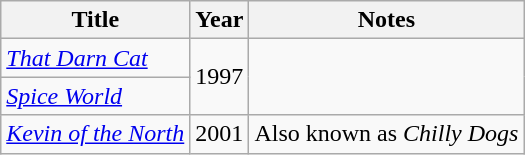<table class="wikitable">
<tr>
<th>Title</th>
<th>Year</th>
<th>Notes</th>
</tr>
<tr>
<td><em><a href='#'>That Darn Cat</a></em></td>
<td rowspan="2">1997</td>
<td rowspan="2"></td>
</tr>
<tr>
<td><em><a href='#'>Spice World</a></em></td>
</tr>
<tr>
<td><em><a href='#'>Kevin of the North</a></em></td>
<td>2001</td>
<td>Also known as <em>Chilly Dogs</em></td>
</tr>
</table>
